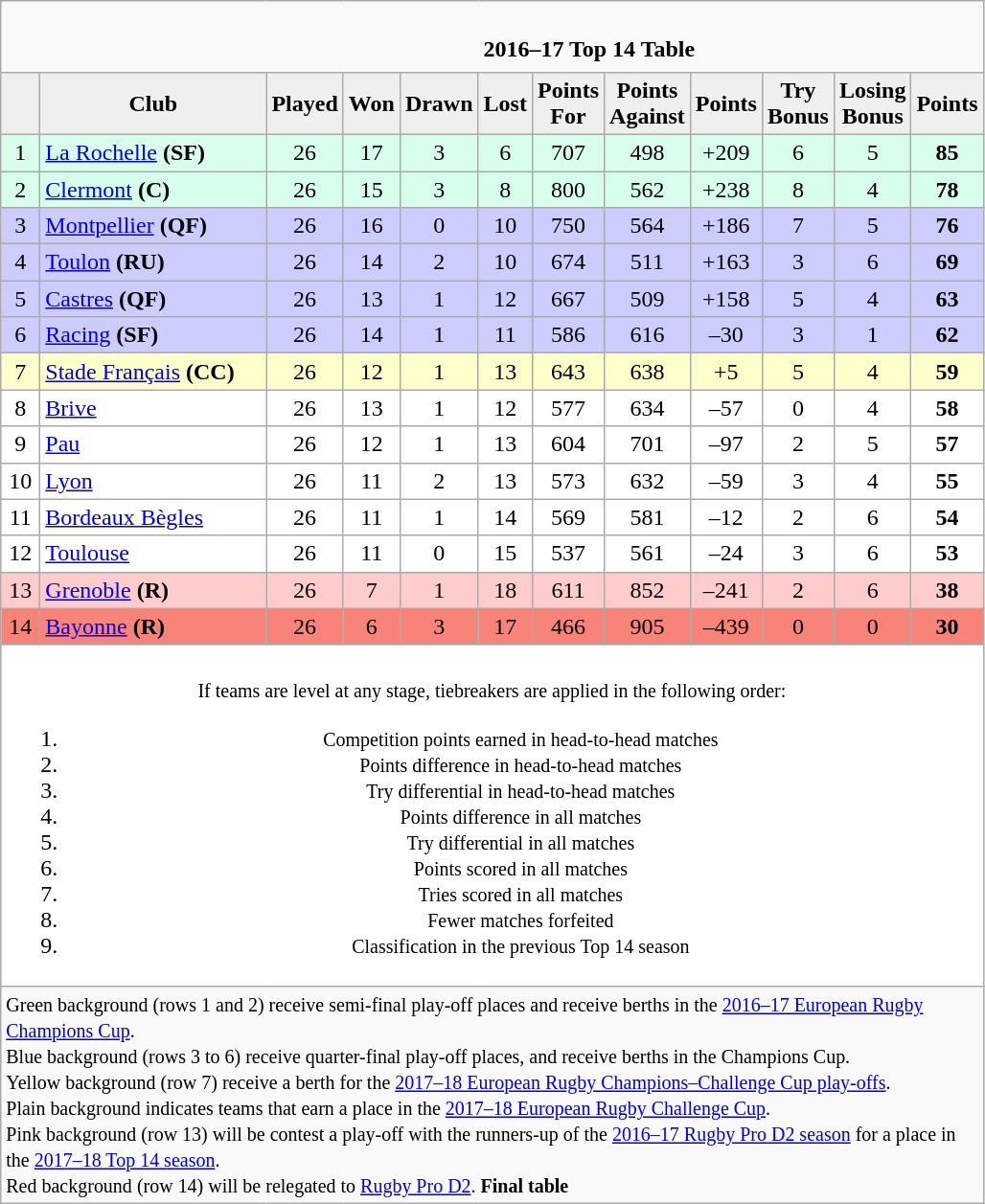<table class="wikitable" style="text-align: center;">
<tr>
<td colspan="15" cellpadding="0" cellspacing="0"><br><table border="0" width="100%" cellpadding="0" cellspacing="0">
<tr>
<td width=20% style="border:0px"></td>
<td style="border:0px"><strong>2016–17 Top 14 Table</strong></td>
</tr>
</table>
</td>
</tr>
<tr>
<th style="background-color:#efefef;" width="20"></th>
<th style="background-color:#efefef;" width="150">Club</th>
<th style="background-color:#efefef;" width="20">Played</th>
<th style="background-color:#efefef;" width="20">Won</th>
<th style="background-color:#efefef;" width="20">Drawn</th>
<th style="background-color:#efefef;" width="20">Lost</th>
<th style="background-color:#efefef;" width="20">Points For</th>
<th style="background-color:#efefef;" width="20">Points Against</th>
<th style="background-color:#efefef;" width="20">Points </th>
<th style="background-color:#efefef;" width="20">Try Bonus</th>
<th style="background-color:#efefef;" width="20">Losing Bonus</th>
<th style="background-color:#efefef;" width="20">Points</th>
</tr>
<tr style="background-color:#d8ffeb;text-align:center;">
<td>1</td>
<td style="text-align:left;"><a href='#'>La Rochelle</a> <strong>(SF)</strong></td>
<td>26</td>
<td>17</td>
<td>3</td>
<td>6</td>
<td>707</td>
<td>498</td>
<td>+209</td>
<td>6</td>
<td>5</td>
<td><strong>85</strong></td>
</tr>
<tr style="background-color:#d8ffeb;text-align:center;">
<td>2</td>
<td style="text-align:left;"><a href='#'>Clermont</a> <strong>(C)</strong></td>
<td>26</td>
<td>15</td>
<td>3</td>
<td>8</td>
<td>800</td>
<td>562</td>
<td>+238</td>
<td>8</td>
<td>4</td>
<td><strong>78</strong></td>
</tr>
<tr style="background-color:#ccccff;text-align:center;">
<td>3</td>
<td style="text-align:left;"><a href='#'>Montpellier</a> <strong>(QF)</strong></td>
<td>26</td>
<td>16</td>
<td>0</td>
<td>10</td>
<td>750</td>
<td>564</td>
<td>+186</td>
<td>7</td>
<td>5</td>
<td><strong>76</strong></td>
</tr>
<tr style="background-color:#ccccff;text-align:center;">
<td>4</td>
<td style="text-align:left;"><a href='#'>Toulon</a> <strong>(RU)</strong></td>
<td>26</td>
<td>14</td>
<td>2</td>
<td>10</td>
<td>674</td>
<td>511</td>
<td>+163</td>
<td>3</td>
<td>6</td>
<td><strong>69</strong></td>
</tr>
<tr style="background-color:#ccccff;text-align:center;">
<td>5</td>
<td style="text-align:left;"><a href='#'>Castres</a> <strong>(QF)</strong></td>
<td>26</td>
<td>13</td>
<td>1</td>
<td>12</td>
<td>667</td>
<td>509</td>
<td>+158</td>
<td>5</td>
<td>4</td>
<td><strong>63</strong></td>
</tr>
<tr style="background-color:#ccccff;text-align:center;">
<td>6</td>
<td style="text-align:left;"><a href='#'>Racing</a> <strong>(SF)</strong></td>
<td>26</td>
<td>14</td>
<td>1</td>
<td>11</td>
<td>586</td>
<td>616</td>
<td>–30</td>
<td>3</td>
<td>1</td>
<td><strong>62</strong></td>
</tr>
<tr style="background-color:#ffffcc;text-align:center;">
<td>7</td>
<td style="text-align:left;"><a href='#'>Stade Français</a> <strong>(CC)</strong></td>
<td>26</td>
<td>12</td>
<td>1</td>
<td>13</td>
<td>643</td>
<td>638</td>
<td>+5</td>
<td>5</td>
<td>4</td>
<td><strong>59</strong></td>
</tr>
<tr style="background-color:#ffffff;text-align:center;">
<td>8</td>
<td style="text-align:left;"><a href='#'>Brive</a></td>
<td>26</td>
<td>13</td>
<td>1</td>
<td>12</td>
<td>577</td>
<td>634</td>
<td>–57</td>
<td>0</td>
<td>4</td>
<td><strong>58</strong></td>
</tr>
<tr style="background-color:#ffffff;text-align:center;">
<td>9</td>
<td style="text-align:left;"><a href='#'>Pau</a></td>
<td>26</td>
<td>12</td>
<td>1</td>
<td>13</td>
<td>604</td>
<td>701</td>
<td>–97</td>
<td>2</td>
<td>5</td>
<td><strong>57</strong></td>
</tr>
<tr style="background-color:#ffffff;text-align:center;">
<td>10</td>
<td style="text-align:left;"><a href='#'>Lyon</a></td>
<td>26</td>
<td>11</td>
<td>2</td>
<td>13</td>
<td>573</td>
<td>632</td>
<td>–59</td>
<td>3</td>
<td>4</td>
<td><strong>55</strong></td>
</tr>
<tr style="background-color:#ffffff;text-align:center;">
<td>11</td>
<td style="text-align:left;"><a href='#'>Bordeaux Bègles</a></td>
<td>26</td>
<td>11</td>
<td>1</td>
<td>14</td>
<td>569</td>
<td>581</td>
<td>–12</td>
<td>2</td>
<td>6</td>
<td><strong>54</strong></td>
</tr>
<tr style="background-color:#ffffff;text-align:center;">
<td>12</td>
<td style="text-align:left;"><a href='#'>Toulouse</a></td>
<td>26</td>
<td>11</td>
<td>0</td>
<td>15</td>
<td>537</td>
<td>561</td>
<td>–24</td>
<td>3</td>
<td>6</td>
<td><strong>53</strong></td>
</tr>
<tr style="background-color:#ffcccc;text-align:center;">
<td>13</td>
<td style="text-align:left;"><a href='#'>Grenoble</a> <strong>(R)</strong></td>
<td>26</td>
<td>7</td>
<td>1</td>
<td>18</td>
<td>611</td>
<td>852</td>
<td>–241</td>
<td>2</td>
<td>6</td>
<td><strong>38</strong></td>
</tr>
<tr style="background-color:#f88379;text-align:center;">
<td>14</td>
<td style="text-align:left;"><a href='#'>Bayonne</a> <strong>(R)</strong></td>
<td>26</td>
<td>6</td>
<td>3</td>
<td>17</td>
<td>466</td>
<td>905</td>
<td>–439</td>
<td>0</td>
<td>0</td>
<td><strong>30</strong></td>
</tr>
<tr style="background-color:#ffffff;text-align:center;">
<td colspan="14"><br><small>If teams are level at any stage, tiebreakers are applied in the following order:</small><ol><li><small>Competition points earned in head-to-head matches</small></li><li><small>Points difference in head-to-head matches</small></li><li><small>Try differential in head-to-head matches</small></li><li><small>Points difference in all matches</small></li><li><small>Try differential in all matches</small></li><li><small>Points scored in all matches</small></li><li><small>Tries scored in all matches</small></li><li><small>Fewer matches forfeited</small></li><li><small>Classification in the previous Top 14 season</small></li></ol></td>
</tr>
<tr | style="text-align:left;" |>
<td colspan="15" style="border:0px"><small><span>Green background</span> (rows 1 and 2) receive semi-final play-off places and receive berths in the <a href='#'>2016–17 European Rugby Champions Cup</a>.<br><span>Blue background</span> (rows 3 to 6) receive quarter-final play-off places, and receive berths in the Champions Cup.<br><span>Yellow background</span> (row 7) receive a berth for the <a href='#'>2017–18 European Rugby Champions–Challenge Cup play-offs</a>.<br><span>Plain background</span> indicates teams that earn a place in the <a href='#'>2017–18 European Rugby Challenge Cup</a>.<br><span>Pink background</span> (row 13) will be contest a play-off with the runners-up of the <a href='#'>2016–17 Rugby Pro D2 season</a> for a place in the <a href='#'>2017–18 Top 14 season</a>.<br><span>Red background</span> (row 14) will be relegated to <a href='#'>Rugby Pro D2</a>. <strong>Final table</strong></small></td>
</tr>
</table>
